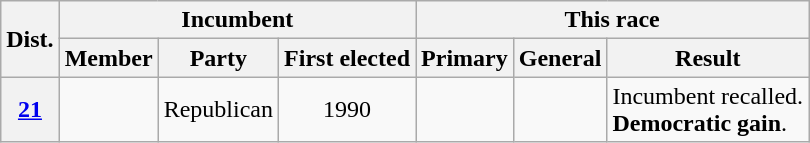<table class="wikitable sortable">
<tr>
<th colspan="1" rowspan="2">Dist.</th>
<th colspan="3">Incumbent</th>
<th colspan="3">This race</th>
</tr>
<tr valign="bottom">
<th>Member</th>
<th>Party</th>
<th>First elected</th>
<th>Primary</th>
<th>General</th>
<th>Result</th>
</tr>
<tr>
<th><a href='#'>21</a></th>
<td></td>
<td>Republican</td>
<td align="center">1990</td>
<td nowrap=""></td>
<td nowrap=""></td>
<td>Incumbent recalled.<br><strong>Democratic gain</strong>.</td>
</tr>
</table>
